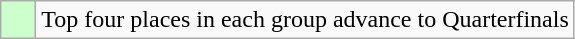<table class="wikitable">
<tr>
<td style="background:#cfc;">    </td>
<td>Top four places in each group advance to Quarterfinals</td>
</tr>
</table>
